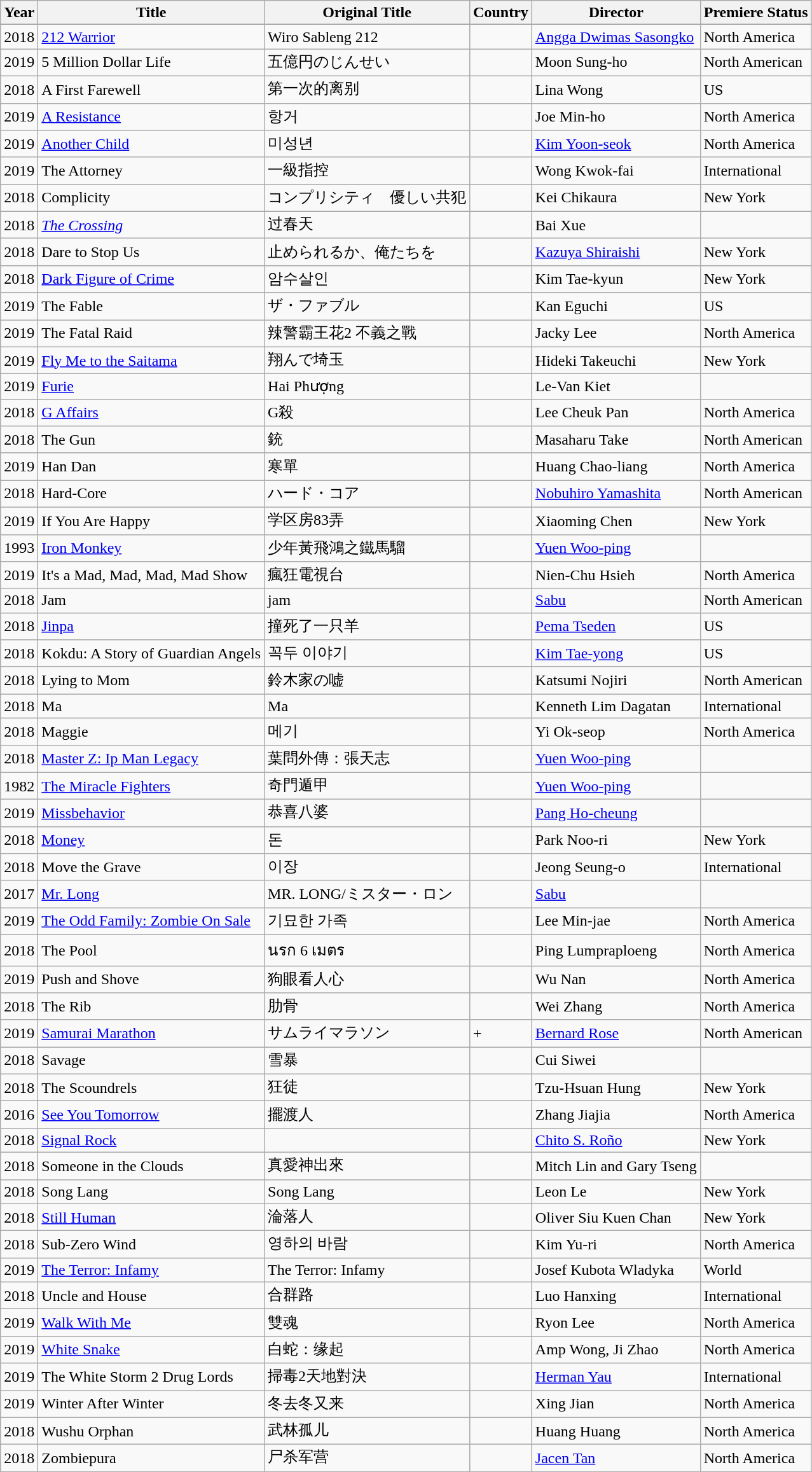<table class="wikitable">
<tr>
<th>Year</th>
<th>Title</th>
<th>Original Title</th>
<th>Country</th>
<th>Director</th>
<th>Premiere Status</th>
</tr>
<tr>
</tr>
<tr>
<td>2018</td>
<td><a href='#'>212 Warrior</a></td>
<td>Wiro Sableng 212</td>
<td></td>
<td><a href='#'>Angga Dwimas Sasongko</a></td>
<td>North America</td>
</tr>
<tr>
<td>2019</td>
<td>5 Million Dollar Life</td>
<td>五億円のじんせい</td>
<td></td>
<td>Moon Sung-ho</td>
<td>North American</td>
</tr>
<tr>
<td>2018</td>
<td>A First Farewell</td>
<td>第一次的离别</td>
<td></td>
<td>Lina Wong</td>
<td>US</td>
</tr>
<tr>
<td>2019</td>
<td><a href='#'>A Resistance</a></td>
<td>항거</td>
<td></td>
<td>Joe Min-ho</td>
<td>North America</td>
</tr>
<tr>
<td>2019</td>
<td><a href='#'>Another Child</a></td>
<td>미성년</td>
<td></td>
<td><a href='#'>Kim Yoon-seok</a></td>
<td>North America</td>
</tr>
<tr>
<td>2019</td>
<td>The Attorney</td>
<td>一級指控</td>
<td></td>
<td>Wong Kwok-fai</td>
<td>International</td>
</tr>
<tr>
<td>2018</td>
<td>Complicity</td>
<td>コンプリシティ　優しい共犯</td>
<td></td>
<td>Kei Chikaura</td>
<td>New York</td>
</tr>
<tr>
<td>2018</td>
<td><em><a href='#'>The Crossing</a></em></td>
<td>过春天</td>
<td></td>
<td>Bai Xue</td>
<td></td>
</tr>
<tr>
<td>2018</td>
<td>Dare to Stop Us</td>
<td>止められるか、俺たちを</td>
<td></td>
<td><a href='#'>Kazuya Shiraishi</a></td>
<td>New York</td>
</tr>
<tr>
<td>2018</td>
<td><a href='#'>Dark Figure of Crime</a></td>
<td>암수살인</td>
<td></td>
<td>Kim Tae-kyun</td>
<td>New York</td>
</tr>
<tr>
<td>2019</td>
<td>The Fable</td>
<td>ザ・ファブル</td>
<td></td>
<td>Kan Eguchi</td>
<td>US</td>
</tr>
<tr>
<td>2019</td>
<td>The Fatal Raid</td>
<td>辣警霸王花2 不義之戰</td>
<td></td>
<td>Jacky Lee</td>
<td>North America</td>
</tr>
<tr>
<td>2019</td>
<td><a href='#'>Fly Me to the Saitama</a></td>
<td>翔んで埼玉</td>
<td></td>
<td>Hideki Takeuchi</td>
<td>New York</td>
</tr>
<tr>
<td>2019</td>
<td><a href='#'>Furie</a></td>
<td>Hai Phượng</td>
<td></td>
<td>Le-Van Kiet</td>
<td></td>
</tr>
<tr>
<td>2018</td>
<td><a href='#'>G Affairs</a></td>
<td>G殺</td>
<td></td>
<td>Lee Cheuk Pan</td>
<td>North America</td>
</tr>
<tr>
<td>2018</td>
<td>The Gun</td>
<td>銃</td>
<td></td>
<td>Masaharu Take</td>
<td>North American</td>
</tr>
<tr>
<td>2019</td>
<td>Han Dan</td>
<td>寒單</td>
<td></td>
<td>Huang Chao-liang</td>
<td>North America</td>
</tr>
<tr>
<td>2018</td>
<td>Hard-Core</td>
<td>ハード・コア</td>
<td></td>
<td><a href='#'>Nobuhiro Yamashita</a></td>
<td>North American</td>
</tr>
<tr>
<td>2019</td>
<td>If You Are Happy</td>
<td>学区房83弄</td>
<td></td>
<td>Xiaoming Chen</td>
<td>New York</td>
</tr>
<tr>
<td>1993</td>
<td><a href='#'>Iron Monkey</a></td>
<td>少年黃飛鴻之鐵馬騮</td>
<td></td>
<td><a href='#'>Yuen Woo-ping</a></td>
<td></td>
</tr>
<tr>
<td>2019</td>
<td>It's a Mad, Mad, Mad, Mad Show</td>
<td>瘋狂電視台</td>
<td></td>
<td>Nien-Chu Hsieh</td>
<td>North America</td>
</tr>
<tr>
<td>2018</td>
<td>Jam</td>
<td>jam</td>
<td></td>
<td><a href='#'>Sabu</a></td>
<td>North American</td>
</tr>
<tr>
<td>2018</td>
<td><a href='#'>Jinpa</a></td>
<td>撞死了一只羊</td>
<td></td>
<td><a href='#'>Pema Tseden</a></td>
<td>US</td>
</tr>
<tr>
<td>2018</td>
<td>Kokdu: A Story of Guardian Angels</td>
<td>꼭두 이야기</td>
<td></td>
<td><a href='#'>Kim Tae-yong</a></td>
<td>US</td>
</tr>
<tr>
<td>2018</td>
<td>Lying to Mom</td>
<td>鈴木家の嘘</td>
<td></td>
<td>Katsumi Nojiri</td>
<td>North American</td>
</tr>
<tr>
<td>2018</td>
<td>Ma</td>
<td>Ma</td>
<td></td>
<td>Kenneth Lim Dagatan</td>
<td>International</td>
</tr>
<tr>
<td>2018</td>
<td>Maggie</td>
<td>메기</td>
<td></td>
<td>Yi Ok-seop</td>
<td>North America</td>
</tr>
<tr>
<td>2018</td>
<td><a href='#'>Master Z: Ip Man Legacy</a></td>
<td>葉問外傳：張天志</td>
<td></td>
<td><a href='#'>Yuen Woo-ping</a></td>
<td></td>
</tr>
<tr>
<td>1982</td>
<td><a href='#'>The Miracle Fighters</a></td>
<td>奇門遁甲</td>
<td></td>
<td><a href='#'>Yuen Woo-ping</a></td>
<td></td>
</tr>
<tr>
<td>2019</td>
<td><a href='#'>Missbehavior</a></td>
<td>恭喜八婆</td>
<td></td>
<td><a href='#'>Pang Ho-cheung</a></td>
<td></td>
</tr>
<tr>
<td>2018</td>
<td><a href='#'>Money</a></td>
<td>돈</td>
<td></td>
<td>Park Noo-ri</td>
<td>New York</td>
</tr>
<tr>
<td>2018</td>
<td>Move the Grave</td>
<td>이장</td>
<td></td>
<td>Jeong Seung-o</td>
<td>International</td>
</tr>
<tr>
<td>2017</td>
<td><a href='#'>Mr. Long</a></td>
<td>MR. LONG/ミスター・ロン</td>
<td></td>
<td><a href='#'>Sabu</a></td>
<td></td>
</tr>
<tr>
<td>2019</td>
<td><a href='#'>The Odd Family: Zombie On Sale</a></td>
<td>기묘한 가족</td>
<td></td>
<td>Lee Min-jae</td>
<td>North America</td>
</tr>
<tr>
<td>2018</td>
<td>The Pool</td>
<td>นรก 6 เมตร</td>
<td></td>
<td>Ping Lumpraploeng</td>
<td>North America</td>
</tr>
<tr>
<td>2019</td>
<td>Push and Shove</td>
<td>狗眼看人心</td>
<td></td>
<td>Wu Nan</td>
<td>North America</td>
</tr>
<tr>
<td>2018</td>
<td>The Rib</td>
<td>肋骨</td>
<td></td>
<td>Wei Zhang</td>
<td>North America</td>
</tr>
<tr>
<td>2019</td>
<td><a href='#'>Samurai Marathon</a></td>
<td>サムライマラソン</td>
<td> + </td>
<td><a href='#'>Bernard Rose</a></td>
<td>North American</td>
</tr>
<tr>
<td>2018</td>
<td>Savage</td>
<td>雪暴</td>
<td></td>
<td>Cui Siwei</td>
<td></td>
</tr>
<tr>
<td>2018</td>
<td>The Scoundrels</td>
<td>狂徒</td>
<td></td>
<td>Tzu-Hsuan Hung</td>
<td>New York</td>
</tr>
<tr>
<td>2016</td>
<td><a href='#'>See You Tomorrow</a></td>
<td>擺渡人</td>
<td></td>
<td>Zhang Jiajia</td>
<td>North America</td>
</tr>
<tr>
<td>2018</td>
<td><a href='#'>Signal Rock</a></td>
<td></td>
<td></td>
<td><a href='#'>Chito S. Roño</a></td>
<td>New York</td>
</tr>
<tr>
<td>2018</td>
<td>Someone in the Clouds</td>
<td>真愛神出來</td>
<td></td>
<td>Mitch Lin and Gary Tseng</td>
<td></td>
</tr>
<tr>
<td>2018</td>
<td>Song Lang</td>
<td>Song Lang</td>
<td></td>
<td>Leon Le</td>
<td>New York</td>
</tr>
<tr>
<td>2018</td>
<td><a href='#'>Still Human</a></td>
<td>淪落人</td>
<td></td>
<td>Oliver Siu Kuen Chan</td>
<td>New York</td>
</tr>
<tr>
<td>2018</td>
<td>Sub-Zero Wind</td>
<td>영하의 바람</td>
<td></td>
<td>Kim Yu-ri</td>
<td>North America</td>
</tr>
<tr>
<td>2019</td>
<td><a href='#'>The Terror: Infamy</a></td>
<td>The Terror: Infamy</td>
<td></td>
<td>Josef Kubota Wladyka</td>
<td>World</td>
</tr>
<tr>
<td>2018</td>
<td>Uncle and House</td>
<td>合群路</td>
<td></td>
<td>Luo Hanxing</td>
<td>International</td>
</tr>
<tr>
<td>2019</td>
<td><a href='#'>Walk With Me</a></td>
<td>雙魂</td>
<td></td>
<td>Ryon Lee</td>
<td>North America</td>
</tr>
<tr>
<td>2019</td>
<td><a href='#'>White Snake</a></td>
<td>白蛇：缘起</td>
<td></td>
<td>Amp Wong, Ji Zhao</td>
<td>North America</td>
</tr>
<tr>
<td>2019</td>
<td>The White Storm 2 Drug Lords</td>
<td>掃毒2天地對決</td>
<td></td>
<td><a href='#'>Herman Yau</a></td>
<td>International</td>
</tr>
<tr>
<td>2019</td>
<td>Winter After Winter</td>
<td>冬去冬又来</td>
<td></td>
<td>Xing Jian</td>
<td>North America</td>
</tr>
<tr>
<td>2018</td>
<td>Wushu Orphan</td>
<td>武林孤儿</td>
<td></td>
<td>Huang Huang</td>
<td>North America</td>
</tr>
<tr>
<td>2018</td>
<td>Zombiepura</td>
<td>尸杀军营</td>
<td></td>
<td><a href='#'>Jacen Tan</a></td>
<td>North America</td>
</tr>
</table>
